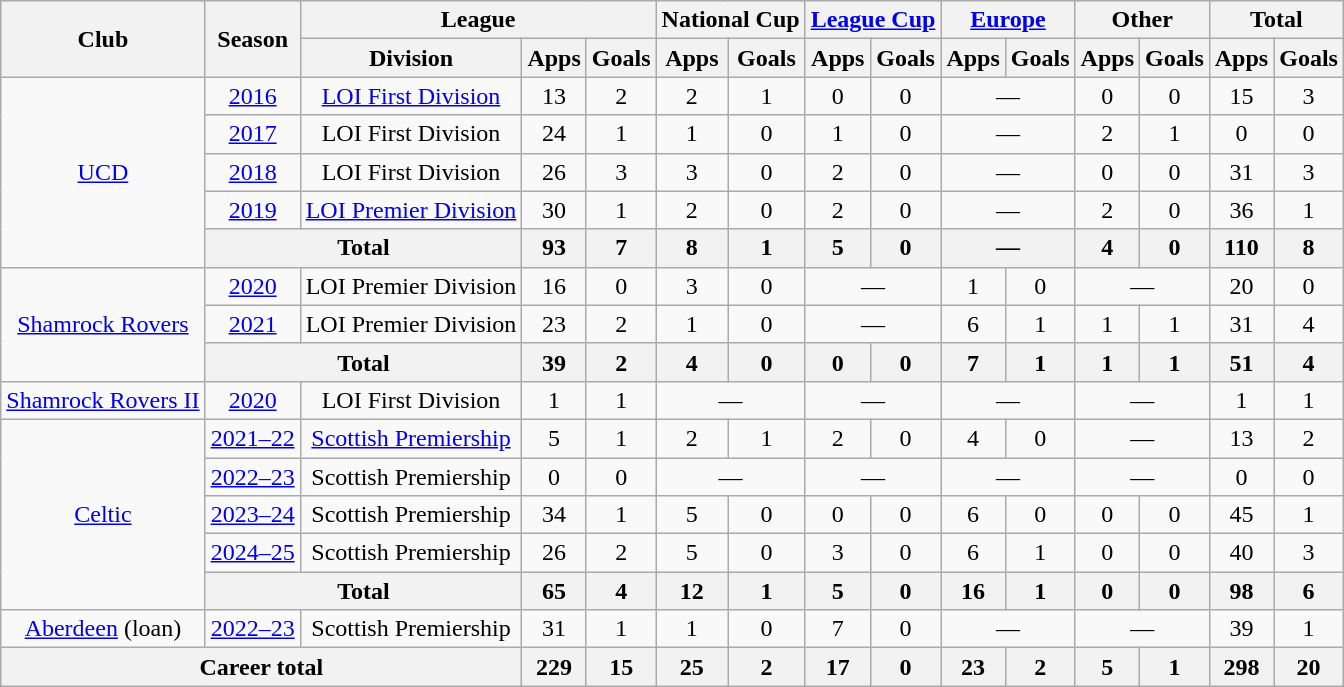<table class="wikitable" style="text-align:center">
<tr>
<th rowspan="2">Club</th>
<th rowspan="2">Season</th>
<th colspan="3">League</th>
<th colspan="2">National Cup</th>
<th colspan="2"><a href='#'>League Cup</a></th>
<th colspan="2"><a href='#'>Europe</a></th>
<th colspan="2">Other</th>
<th colspan="2">Total</th>
</tr>
<tr>
<th>Division</th>
<th>Apps</th>
<th>Goals</th>
<th>Apps</th>
<th>Goals</th>
<th>Apps</th>
<th>Goals</th>
<th>Apps</th>
<th>Goals</th>
<th>Apps</th>
<th>Goals</th>
<th>Apps</th>
<th>Goals</th>
</tr>
<tr>
<td rowspan="5"><a href='#'>UCD</a></td>
<td><a href='#'>2016</a></td>
<td><a href='#'>LOI First Division</a></td>
<td>13</td>
<td>2</td>
<td>2</td>
<td>1</td>
<td>0</td>
<td>0</td>
<td colspan="2">—</td>
<td>0</td>
<td>0</td>
<td>15</td>
<td>3</td>
</tr>
<tr>
<td><a href='#'>2017</a></td>
<td>LOI First Division</td>
<td>24</td>
<td>1</td>
<td>1</td>
<td>0</td>
<td>1</td>
<td>0</td>
<td colspan="2">—</td>
<td>2</td>
<td>1</td>
<td>0</td>
<td>0</td>
</tr>
<tr>
<td><a href='#'>2018</a></td>
<td>LOI First Division</td>
<td>26</td>
<td>3</td>
<td>3</td>
<td>0</td>
<td>2</td>
<td>0</td>
<td colspan="2">—</td>
<td>0</td>
<td>0</td>
<td>31</td>
<td>3</td>
</tr>
<tr>
<td><a href='#'>2019</a></td>
<td><a href='#'>LOI Premier Division</a></td>
<td>30</td>
<td>1</td>
<td>2</td>
<td>0</td>
<td>2</td>
<td>0</td>
<td colspan="2">—</td>
<td>2</td>
<td>0</td>
<td>36</td>
<td>1</td>
</tr>
<tr>
<th colspan="2">Total</th>
<th>93</th>
<th>7</th>
<th>8</th>
<th>1</th>
<th>5</th>
<th>0</th>
<th colspan="2">—</th>
<th>4</th>
<th>0</th>
<th>110</th>
<th>8</th>
</tr>
<tr>
<td rowspan="3"><a href='#'>Shamrock Rovers</a></td>
<td><a href='#'>2020</a></td>
<td>LOI Premier Division</td>
<td>16</td>
<td>0</td>
<td>3</td>
<td>0</td>
<td colspan="2">—</td>
<td>1</td>
<td>0</td>
<td colspan="2">—</td>
<td>20</td>
<td>0</td>
</tr>
<tr>
<td><a href='#'>2021</a></td>
<td>LOI Premier Division</td>
<td>23</td>
<td>2</td>
<td>1</td>
<td>0</td>
<td colspan="2">—</td>
<td>6</td>
<td>1</td>
<td>1</td>
<td>1</td>
<td>31</td>
<td>4</td>
</tr>
<tr>
<th colspan="2">Total</th>
<th>39</th>
<th>2</th>
<th>4</th>
<th>0</th>
<th>0</th>
<th>0</th>
<th>7</th>
<th>1</th>
<th>1</th>
<th>1</th>
<th>51</th>
<th>4</th>
</tr>
<tr>
<td><a href='#'>Shamrock Rovers II</a></td>
<td><a href='#'>2020</a></td>
<td>LOI First Division</td>
<td>1</td>
<td>1</td>
<td colspan="2">—</td>
<td colspan="2">—</td>
<td colspan="2">—</td>
<td colspan="2">—</td>
<td>1</td>
<td>1</td>
</tr>
<tr>
<td rowspan="5"><a href='#'>Celtic</a></td>
<td><a href='#'>2021–22</a></td>
<td><a href='#'>Scottish Premiership</a></td>
<td>5</td>
<td>1</td>
<td>2</td>
<td>1</td>
<td>2</td>
<td>0</td>
<td>4</td>
<td>0</td>
<td colspan="2">—</td>
<td>13</td>
<td>2</td>
</tr>
<tr>
<td><a href='#'>2022–23</a></td>
<td>Scottish Premiership</td>
<td>0</td>
<td>0</td>
<td colspan="2">—</td>
<td colspan="2">—</td>
<td colspan="2">—</td>
<td colspan="2">—</td>
<td>0</td>
<td>0</td>
</tr>
<tr>
<td><a href='#'>2023–24</a></td>
<td>Scottish Premiership</td>
<td>34</td>
<td>1</td>
<td>5</td>
<td>0</td>
<td>0</td>
<td>0</td>
<td>6</td>
<td>0</td>
<td>0</td>
<td>0</td>
<td>45</td>
<td>1</td>
</tr>
<tr>
<td><a href='#'>2024–25</a></td>
<td>Scottish Premiership</td>
<td>26</td>
<td>2</td>
<td>5</td>
<td>0</td>
<td>3</td>
<td>0</td>
<td>6</td>
<td>1</td>
<td>0</td>
<td>0</td>
<td>40</td>
<td>3</td>
</tr>
<tr>
<th colspan="2">Total</th>
<th>65</th>
<th>4</th>
<th>12</th>
<th>1</th>
<th>5</th>
<th>0</th>
<th>16</th>
<th>1</th>
<th>0</th>
<th>0</th>
<th>98</th>
<th>6</th>
</tr>
<tr>
<td><a href='#'>Aberdeen</a> (loan)</td>
<td><a href='#'>2022–23</a></td>
<td>Scottish Premiership</td>
<td>31</td>
<td>1</td>
<td>1</td>
<td>0</td>
<td>7</td>
<td>0</td>
<td colspan="2">—</td>
<td colspan="2">—</td>
<td>39</td>
<td>1</td>
</tr>
<tr>
<th colspan="3">Career total</th>
<th>229</th>
<th>15</th>
<th>25</th>
<th>2</th>
<th>17</th>
<th>0</th>
<th>23</th>
<th>2</th>
<th>5</th>
<th>1</th>
<th>298</th>
<th>20</th>
</tr>
</table>
